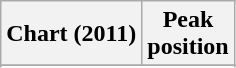<table class="wikitable sortable">
<tr>
<th>Chart (2011)</th>
<th>Peak<br>position</th>
</tr>
<tr>
</tr>
<tr>
</tr>
<tr>
</tr>
<tr>
</tr>
<tr>
</tr>
<tr>
</tr>
</table>
